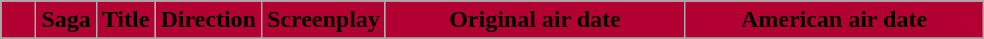<table class="wikitable plainrowheaders wikiepisodetable">
<tr>
<th style="width:1em; background: #B20033;"></th>
<th style="width:1em; background: #B20033;">Saga </th>
<th style="background: #B20033;">Title</th>
<th style="background: #B20033;">Direction</th>
<th style="background: #B20033;">Screenplay</th>
<th style="width:12em; background: #B20033;">Original air date</th>
<th style="width:12em; background: #B20033;">American air date</th>
</tr>
<tr>
</tr>
</table>
